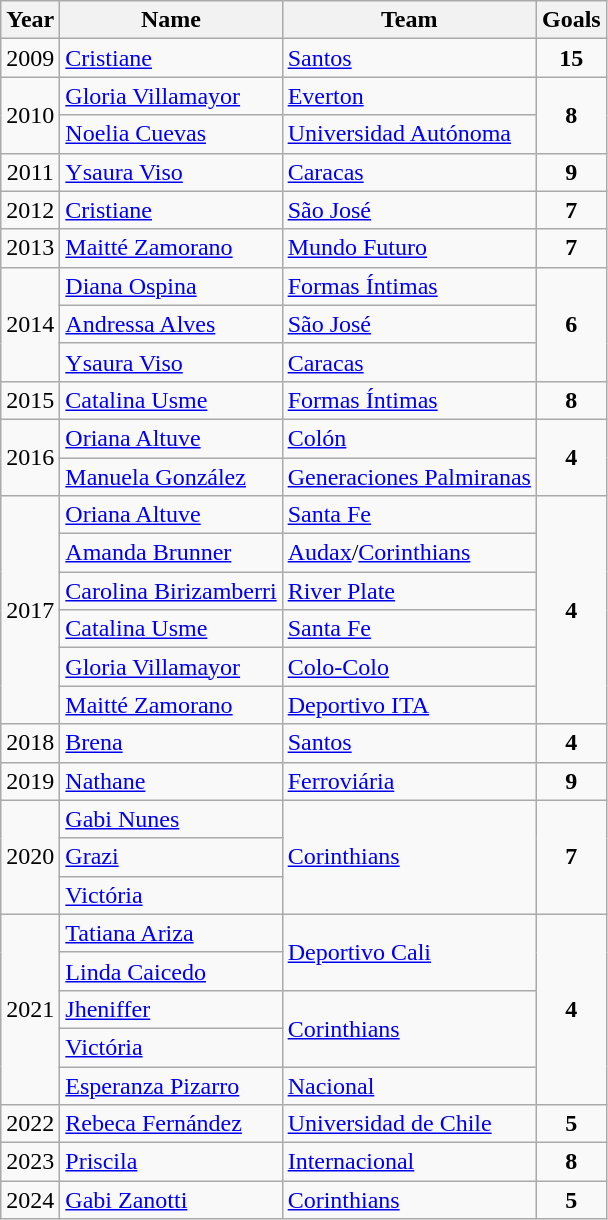<table class="wikitable sortable" style=text-align:center>
<tr>
<th>Year</th>
<th>Name</th>
<th>Team</th>
<th>Goals</th>
</tr>
<tr>
<td>2009</td>
<td align=left> <a href='#'>Cristiane</a></td>
<td align=left> <a href='#'>Santos</a></td>
<td><strong>15</strong></td>
</tr>
<tr>
<td rowspan=2>2010</td>
<td align=left> <a href='#'>Gloria Villamayor</a></td>
<td align=left> <a href='#'>Everton</a></td>
<td rowspan=2><strong>8</strong></td>
</tr>
<tr>
<td align=left> <a href='#'>Noelia Cuevas</a></td>
<td align="left"> <a href='#'>Universidad Autónoma</a></td>
</tr>
<tr>
<td>2011</td>
<td align=left> <a href='#'>Ysaura Viso</a></td>
<td align=left> <a href='#'>Caracas</a></td>
<td><strong>9</strong></td>
</tr>
<tr>
<td>2012</td>
<td align=left> <a href='#'>Cristiane</a></td>
<td align=left> <a href='#'>São José</a></td>
<td><strong>7</strong></td>
</tr>
<tr>
<td>2013</td>
<td align=left> <a href='#'>Maitté Zamorano</a></td>
<td align=left> <a href='#'>Mundo Futuro</a></td>
<td><strong>7</strong></td>
</tr>
<tr>
<td rowspan=3>2014</td>
<td align=left> <a href='#'>Diana Ospina</a></td>
<td align=left> <a href='#'>Formas Íntimas</a></td>
<td rowspan=3><strong>6</strong></td>
</tr>
<tr>
<td align=left> <a href='#'>Andressa Alves</a></td>
<td align=left> <a href='#'>São José</a></td>
</tr>
<tr>
<td align=left> <a href='#'>Ysaura Viso</a></td>
<td align=left> <a href='#'>Caracas</a></td>
</tr>
<tr>
<td>2015</td>
<td align=left> <a href='#'>Catalina Usme</a></td>
<td align=left> <a href='#'>Formas Íntimas</a></td>
<td><strong>8</strong></td>
</tr>
<tr>
<td rowspan=2>2016</td>
<td align=left> <a href='#'>Oriana Altuve</a></td>
<td align=left> <a href='#'>Colón</a></td>
<td rowspan=2><strong>4</strong></td>
</tr>
<tr>
<td align=left> <a href='#'>Manuela González</a></td>
<td align=left> <a href='#'>Generaciones Palmiranas</a></td>
</tr>
<tr>
<td rowspan=6>2017</td>
<td align=left> <a href='#'>Oriana Altuve</a></td>
<td align=left> <a href='#'>Santa Fe</a></td>
<td rowspan=6><strong>4</strong></td>
</tr>
<tr>
<td align=left> <a href='#'>Amanda Brunner</a></td>
<td align="left"> <a href='#'>Audax</a>/<a href='#'>Corinthians</a></td>
</tr>
<tr>
<td align=left> <a href='#'>Carolina Birizamberri</a></td>
<td align=left> <a href='#'>River Plate</a></td>
</tr>
<tr>
<td align=left> <a href='#'>Catalina Usme</a></td>
<td align=left> <a href='#'>Santa Fe</a></td>
</tr>
<tr>
<td align=left> <a href='#'>Gloria Villamayor</a></td>
<td align=left> <a href='#'>Colo-Colo</a></td>
</tr>
<tr>
<td align=left> <a href='#'>Maitté Zamorano</a></td>
<td align=left> <a href='#'>Deportivo ITA</a></td>
</tr>
<tr>
<td>2018</td>
<td align=left> <a href='#'>Brena</a></td>
<td align=left> <a href='#'>Santos</a></td>
<td><strong>4</strong></td>
</tr>
<tr>
<td>2019</td>
<td align=left> <a href='#'>Nathane</a></td>
<td align=left> <a href='#'>Ferroviária</a></td>
<td><strong>9</strong></td>
</tr>
<tr>
<td rowspan=3>2020</td>
<td align=left> <a href='#'>Gabi Nunes</a></td>
<td rowspan=3 align=left> <a href='#'>Corinthians</a></td>
<td rowspan=3><strong>7</strong></td>
</tr>
<tr>
<td align=left> <a href='#'>Grazi</a></td>
</tr>
<tr>
<td align=left> <a href='#'>Victória</a></td>
</tr>
<tr>
<td rowspan=5>2021</td>
<td align=left> <a href='#'>Tatiana Ariza</a></td>
<td rowspan=2 align=left> <a href='#'>Deportivo Cali</a></td>
<td rowspan=5><strong>4</strong></td>
</tr>
<tr>
<td align=left> <a href='#'>Linda Caicedo</a></td>
</tr>
<tr>
<td align=left> <a href='#'>Jheniffer</a></td>
<td rowspan="2" align="left"> <a href='#'>Corinthians</a></td>
</tr>
<tr>
<td align=left> <a href='#'>Victória</a></td>
</tr>
<tr>
<td align=left> <a href='#'>Esperanza Pizarro</a></td>
<td align=left> <a href='#'>Nacional</a></td>
</tr>
<tr>
<td>2022</td>
<td align=left> <a href='#'>Rebeca Fernández</a></td>
<td align=left> <a href='#'>Universidad de Chile</a></td>
<td><strong>5</strong></td>
</tr>
<tr>
<td>2023</td>
<td align=left> <a href='#'>Priscila</a></td>
<td align=left> <a href='#'>Internacional</a></td>
<td><strong>8</strong></td>
</tr>
<tr>
<td>2024</td>
<td align=left> <a href='#'>Gabi Zanotti</a></td>
<td align=left> <a href='#'>Corinthians</a></td>
<td><strong>5</strong></td>
</tr>
</table>
